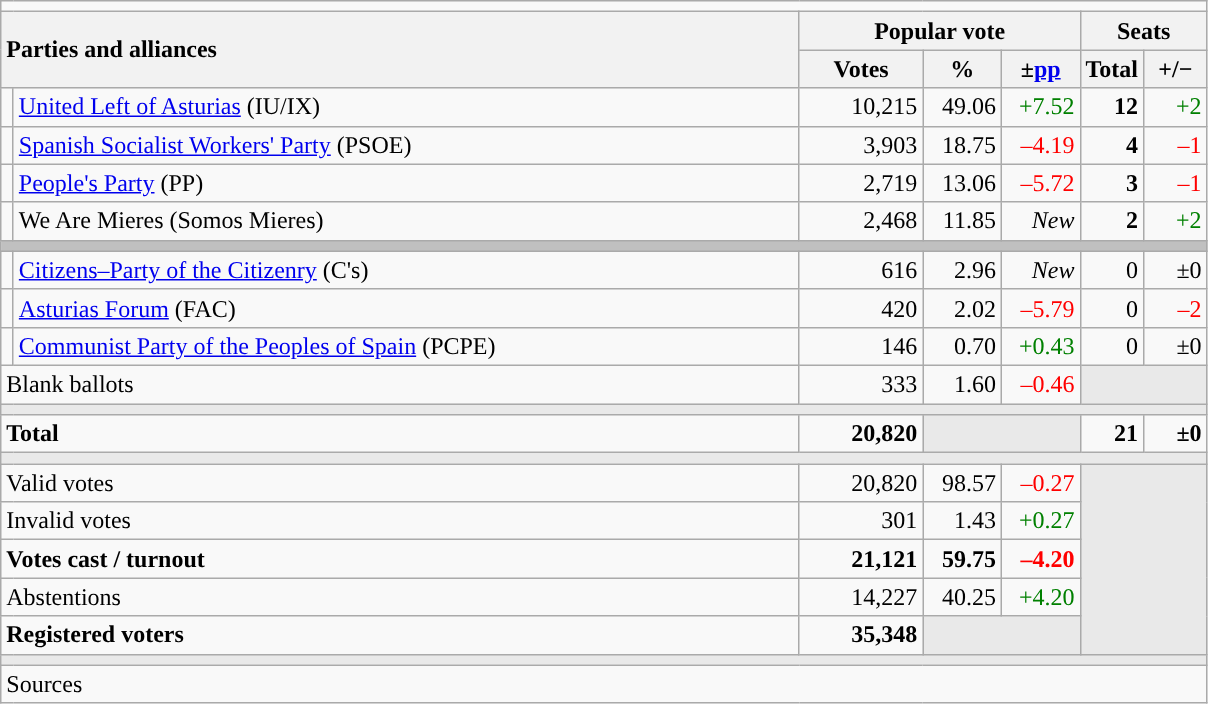<table class="wikitable" style="text-align:right;">
<tr>
<td colspan="7"></td>
</tr>
<tr>
<th style="text-align:left;" rowspan="2" colspan="2" width="525">Parties and alliances</th>
<th colspan="3">Popular vote</th>
<th colspan="2">Seats</th>
</tr>
<tr>
<th width="75">Votes</th>
<th width="45">%</th>
<th width="45">±<a href='#'>pp</a></th>
<th width="35">Total</th>
<th width="35">+/−</th>
</tr>
<tr>
<td width="1" style="color:inherit;background:"></td>
<td align="left"><a href='#'>United Left of Asturias</a> (IU/IX)</td>
<td>10,215</td>
<td>49.06</td>
<td style="color:green;">+7.52</td>
<td><strong>12</strong></td>
<td style="color:green;">+2</td>
</tr>
<tr>
<td style="color:inherit;background:"></td>
<td align="left"><a href='#'>Spanish Socialist Workers' Party</a> (PSOE)</td>
<td>3,903</td>
<td>18.75</td>
<td style="color:red;">–4.19</td>
<td><strong>4</strong></td>
<td style="color:red;">–1</td>
</tr>
<tr>
<td style="color:inherit;background:"></td>
<td align="left"><a href='#'>People's Party</a> (PP)</td>
<td>2,719</td>
<td>13.06</td>
<td style="color:red;">–5.72</td>
<td><strong>3</strong></td>
<td style="color:red;">–1</td>
</tr>
<tr>
<td style="color:inherit;background:"></td>
<td align="left">We Are Mieres (Somos Mieres)</td>
<td>2,468</td>
<td>11.85</td>
<td><em>New</em></td>
<td><strong>2</strong></td>
<td style="color:green;">+2</td>
</tr>
<tr>
<td colspan="7" bgcolor="#C0C0C0"></td>
</tr>
<tr>
<td style="color:inherit;background:"></td>
<td align="left"><a href='#'>Citizens–Party of the Citizenry</a> (C's)</td>
<td>616</td>
<td>2.96</td>
<td><em>New</em></td>
<td>0</td>
<td>±0</td>
</tr>
<tr>
<td style="color:inherit;background:"></td>
<td align="left"><a href='#'>Asturias Forum</a> (FAC)</td>
<td>420</td>
<td>2.02</td>
<td style="color:red;">–5.79</td>
<td>0</td>
<td style="color:red;">–2</td>
</tr>
<tr>
<td style="color:inherit;background:"></td>
<td align="left"><a href='#'>Communist Party of the Peoples of Spain</a> (PCPE)</td>
<td>146</td>
<td>0.70</td>
<td style="color:green;">+0.43</td>
<td>0</td>
<td>±0</td>
</tr>
<tr>
<td align="left" colspan="2">Blank ballots</td>
<td>333</td>
<td>1.60</td>
<td style="color:red;">–0.46</td>
<td bgcolor="#E9E9E9" colspan="2"></td>
</tr>
<tr>
<td colspan="7" bgcolor="#E9E9E9"></td>
</tr>
<tr style="font-weight:bold;">
<td align="left" colspan="2">Total</td>
<td>20,820</td>
<td bgcolor="#E9E9E9" colspan="2"></td>
<td>21</td>
<td>±0</td>
</tr>
<tr>
<td colspan="7" bgcolor="#E9E9E9"></td>
</tr>
<tr>
<td align="left" colspan="2">Valid votes</td>
<td>20,820</td>
<td>98.57</td>
<td style="color:red;">–0.27</td>
<td bgcolor="#E9E9E9" colspan="2" rowspan="5"></td>
</tr>
<tr>
<td align="left" colspan="2">Invalid votes</td>
<td>301</td>
<td>1.43</td>
<td style="color:green;">+0.27</td>
</tr>
<tr style="font-weight:bold;">
<td align="left" colspan="2">Votes cast / turnout</td>
<td>21,121</td>
<td>59.75</td>
<td style="color:red;">–4.20</td>
</tr>
<tr>
<td align="left" colspan="2">Abstentions</td>
<td>14,227</td>
<td>40.25</td>
<td style="color:green;">+4.20</td>
</tr>
<tr style="font-weight:bold;">
<td align="left" colspan="2">Registered voters</td>
<td>35,348</td>
<td bgcolor="#E9E9E9" colspan="2"></td>
</tr>
<tr>
<td colspan="7" bgcolor="#E9E9E9"></td>
</tr>
<tr>
<td align="left" colspan="7">Sources</td>
</tr>
</table>
